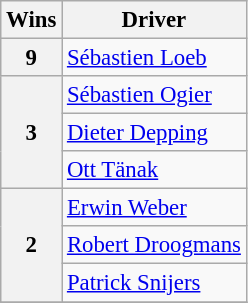<table class="wikitable" style="font-size: 95%;">
<tr>
<th>Wins</th>
<th>Driver</th>
</tr>
<tr>
<th>9</th>
<td> <a href='#'>Sébastien Loeb</a></td>
</tr>
<tr>
<th rowspan="3">3</th>
<td> <a href='#'>Sébastien Ogier</a></td>
</tr>
<tr>
<td> <a href='#'>Dieter Depping</a></td>
</tr>
<tr>
<td> <a href='#'>Ott Tänak</a></td>
</tr>
<tr>
<th rowspan="3">2</th>
<td> <a href='#'>Erwin Weber</a></td>
</tr>
<tr>
<td> <a href='#'>Robert Droogmans</a></td>
</tr>
<tr>
<td> <a href='#'>Patrick Snijers</a></td>
</tr>
<tr>
</tr>
</table>
